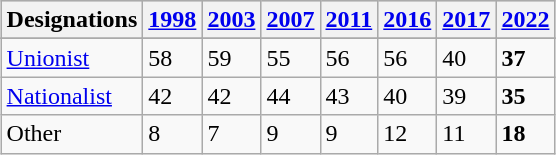<table class="wikitable" style="margin: 1em auto 1em auto">
<tr bgcolor=cccccc>
<th>Designations</th>
<th><a href='#'>1998</a></th>
<th><a href='#'>2003</a></th>
<th><a href='#'>2007</a></th>
<th><a href='#'>2011</a></th>
<th><a href='#'>2016</a></th>
<th><a href='#'>2017</a></th>
<th><a href='#'>2022</a></th>
</tr>
<tr>
</tr>
<tr>
<td><a href='#'>Unionist</a></td>
<td>58</td>
<td>59</td>
<td>55</td>
<td>56</td>
<td>56</td>
<td>40</td>
<td><strong>37</strong></td>
</tr>
<tr>
<td><a href='#'>Nationalist</a></td>
<td>42</td>
<td>42</td>
<td>44</td>
<td>43</td>
<td>40</td>
<td>39</td>
<td><strong>35</strong></td>
</tr>
<tr>
<td>Other</td>
<td>8</td>
<td>7</td>
<td>9</td>
<td>9</td>
<td>12</td>
<td>11</td>
<td><strong>18</strong></td>
</tr>
</table>
